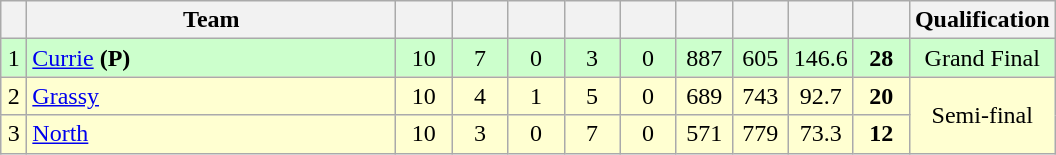<table class="wikitable" style="text-align:center; margin-bottom:0">
<tr>
<th style="width:10px"></th>
<th style="width:35%;">Team</th>
<th style="width:30px;"></th>
<th style="width:30px;"></th>
<th style="width:30px;"></th>
<th style="width:30px;"></th>
<th style="width:30px;"></th>
<th style="width:30px;"></th>
<th style="width:30px;"></th>
<th style="width:30px;"></th>
<th style="width:30px;"></th>
<th>Qualification</th>
</tr>
<tr style="background:#ccffcc;">
<td>1</td>
<td style="text-align:left;"><a href='#'>Currie</a> <strong>(P)</strong></td>
<td>10</td>
<td>7</td>
<td>0</td>
<td>3</td>
<td>0</td>
<td>887</td>
<td>605</td>
<td>146.6</td>
<td><strong>28</strong></td>
<td>Grand Final</td>
</tr>
<tr style="background:#FFFFD1;">
<td>2</td>
<td style="text-align:left;"><a href='#'>Grassy</a></td>
<td>10</td>
<td>4</td>
<td>1</td>
<td>5</td>
<td>0</td>
<td>689</td>
<td>743</td>
<td>92.7</td>
<td><strong>20</strong></td>
<td rowspan=2>Semi-final</td>
</tr>
<tr style="background:#FFFFD1;">
<td>3</td>
<td style="text-align:left;"><a href='#'>North</a></td>
<td>10</td>
<td>3</td>
<td>0</td>
<td>7</td>
<td>0</td>
<td>571</td>
<td>779</td>
<td>73.3</td>
<td><strong>12</strong></td>
</tr>
</table>
